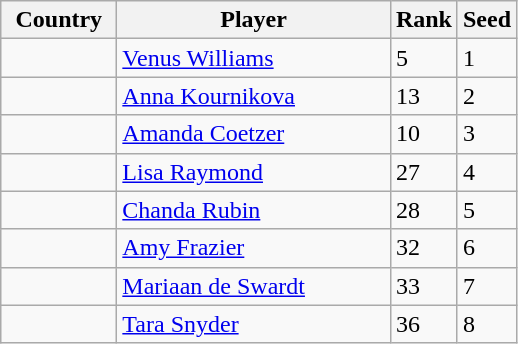<table class="sortable wikitable">
<tr>
<th width="70">Country</th>
<th width="175">Player</th>
<th>Rank</th>
<th>Seed</th>
</tr>
<tr>
<td></td>
<td><a href='#'>Venus Williams</a></td>
<td>5</td>
<td>1</td>
</tr>
<tr>
<td></td>
<td><a href='#'>Anna Kournikova</a></td>
<td>13</td>
<td>2</td>
</tr>
<tr>
<td></td>
<td><a href='#'>Amanda Coetzer</a></td>
<td>10</td>
<td>3</td>
</tr>
<tr>
<td></td>
<td><a href='#'>Lisa Raymond</a></td>
<td>27</td>
<td>4</td>
</tr>
<tr>
<td></td>
<td><a href='#'>Chanda Rubin</a></td>
<td>28</td>
<td>5</td>
</tr>
<tr>
<td></td>
<td><a href='#'>Amy Frazier</a></td>
<td>32</td>
<td>6</td>
</tr>
<tr>
<td></td>
<td><a href='#'>Mariaan de Swardt</a></td>
<td>33</td>
<td>7</td>
</tr>
<tr>
<td></td>
<td><a href='#'>Tara Snyder</a></td>
<td>36</td>
<td>8</td>
</tr>
</table>
